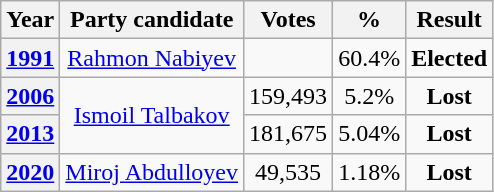<table class=wikitable style=text-align:center>
<tr>
<th>Year</th>
<th>Party candidate</th>
<th><strong>Votes</strong></th>
<th><strong>%</strong></th>
<th>Result</th>
</tr>
<tr>
<th><a href='#'>1991</a></th>
<td><a href='#'>Rahmon Nabiyev</a></td>
<td></td>
<td>60.4%</td>
<td><strong>Elected</strong> </td>
</tr>
<tr>
<th><a href='#'>2006</a></th>
<td rowspan=2><a href='#'>Ismoil Talbakov</a></td>
<td>159,493</td>
<td>5.2%</td>
<td><strong>Lost</strong> </td>
</tr>
<tr>
<th><a href='#'>2013</a></th>
<td>181,675</td>
<td>5.04%</td>
<td><strong>Lost</strong> </td>
</tr>
<tr>
<th><a href='#'>2020</a></th>
<td><a href='#'>Miroj Abdulloyev</a></td>
<td>49,535</td>
<td>1.18%</td>
<td><strong>Lost</strong> </td>
</tr>
</table>
